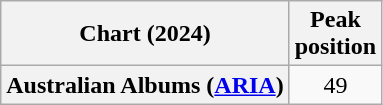<table class="wikitable sortable plainrowheaders" style="text-align:center">
<tr>
<th scope="col">Chart (2024)</th>
<th scope="col">Peak<br>position</th>
</tr>
<tr>
<th scope="row">Australian Albums (<a href='#'>ARIA</a>)</th>
<td>49</td>
</tr>
</table>
